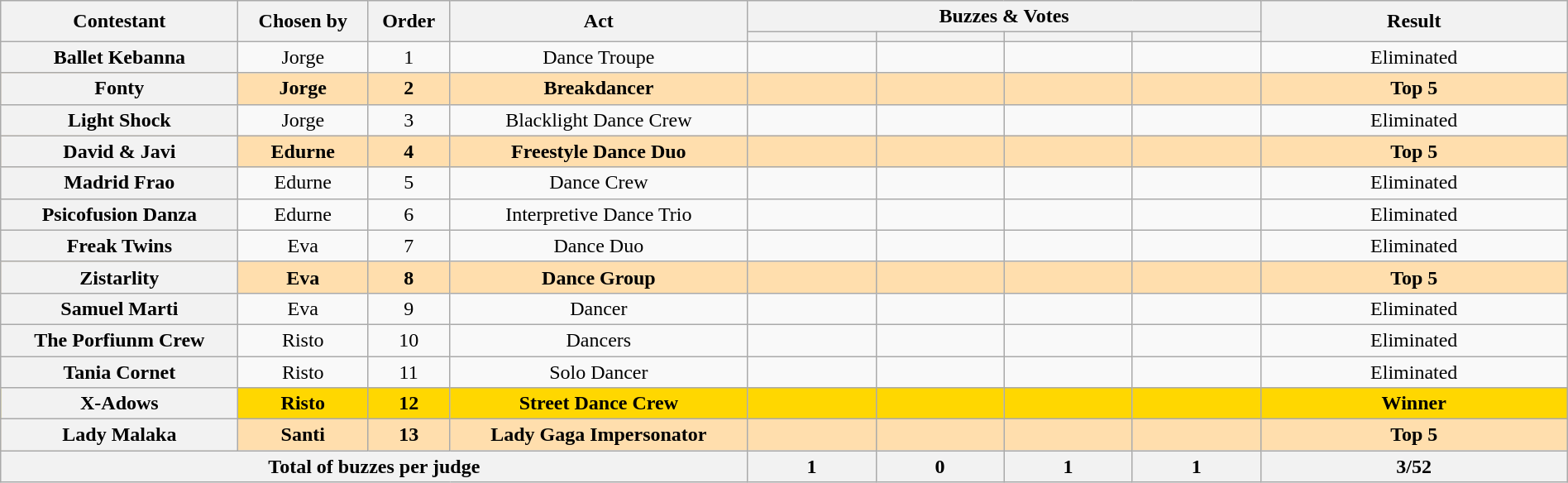<table class="wikitable plainrowheaders" style="width:100%; text-align:center;">
<tr>
<th scope="col" rowspan="2" class="unsortable" style="width:15;">Contestant</th>
<th scope="col" rowspan="2" class="unsortable" style="width:15;">Chosen by</th>
<th scope="col" rowspan="2" style="width:3;">Order</th>
<th scope="col" rowspan="2" class="unsortable" style="width:15;">Act</th>
<th scope="col" colspan="4" class="unsortable" style="width:20;">Buzzes & Votes</th>
<th scope="col" rowspan="2" style="width:15em;">Result</th>
</tr>
<tr>
<th scope="col" style="width:6em;"></th>
<th scope="col" style="width:6em;"></th>
<th scope="col" style="width:6em;"></th>
<th scope="col" style="width:6em;"></th>
</tr>
<tr>
<th>Ballet Kebanna</th>
<td>Jorge</td>
<td>1</td>
<td>Dance Troupe</td>
<td></td>
<td></td>
<td></td>
<td></td>
<td>Eliminated</td>
</tr>
<tr bgcolor="navajowhite">
<th>Fonty</th>
<td><strong>Jorge</strong></td>
<td><strong>2</strong></td>
<td><strong>Breakdancer</strong></td>
<td></td>
<td></td>
<td></td>
<td></td>
<td><strong>Top 5</strong></td>
</tr>
<tr>
<th>Light Shock</th>
<td>Jorge</td>
<td>3</td>
<td>Blacklight Dance Crew</td>
<td></td>
<td></td>
<td></td>
<td></td>
<td>Eliminated</td>
</tr>
<tr bgcolor="navajowhite">
<th>David & Javi</th>
<td><strong>Edurne</strong></td>
<td><strong>4</strong></td>
<td><strong>Freestyle Dance Duo</strong></td>
<td></td>
<td></td>
<td></td>
<td></td>
<td><strong>Top 5</strong></td>
</tr>
<tr>
<th>Madrid Frao</th>
<td>Edurne</td>
<td>5</td>
<td>Dance Crew</td>
<td></td>
<td></td>
<td></td>
<td></td>
<td>Eliminated</td>
</tr>
<tr>
<th>Psicofusion Danza</th>
<td>Edurne</td>
<td>6</td>
<td>Interpretive Dance Trio</td>
<td></td>
<td></td>
<td></td>
<td></td>
<td>Eliminated</td>
</tr>
<tr>
<th>Freak Twins</th>
<td>Eva</td>
<td>7</td>
<td>Dance Duo</td>
<td></td>
<td></td>
<td></td>
<td></td>
<td>Eliminated</td>
</tr>
<tr bgcolor="navajowhite">
<th>Zistarlity</th>
<td><strong>Eva</strong></td>
<td><strong>8</strong></td>
<td><strong>Dance Group</strong></td>
<td></td>
<td></td>
<td></td>
<td></td>
<td><strong>Top 5</strong></td>
</tr>
<tr>
<th>Samuel Marti</th>
<td>Eva</td>
<td>9</td>
<td>Dancer</td>
<td></td>
<td></td>
<td></td>
<td></td>
<td>Eliminated</td>
</tr>
<tr>
<th>The Porfiunm Crew</th>
<td>Risto</td>
<td>10</td>
<td>Dancers</td>
<td></td>
<td></td>
<td></td>
<td></td>
<td>Eliminated</td>
</tr>
<tr>
<th>Tania Cornet</th>
<td>Risto</td>
<td>11</td>
<td>Solo Dancer</td>
<td></td>
<td></td>
<td></td>
<td></td>
<td>Eliminated</td>
</tr>
<tr style="background:gold;">
<th>X-Adows</th>
<td><strong>Risto</strong></td>
<td><strong>12</strong></td>
<td><strong>Street Dance Crew</strong></td>
<td></td>
<td></td>
<td></td>
<td></td>
<td><strong>Winner</strong></td>
</tr>
<tr bgcolor="navajowhite">
<th>Lady Malaka</th>
<td><strong>Santi</strong></td>
<td><strong>13</strong></td>
<td><strong>Lady Gaga Impersonator</strong></td>
<td></td>
<td></td>
<td></td>
<td></td>
<td><strong>Top 5</strong></td>
</tr>
<tr>
<th colspan="4">Total of buzzes per judge</th>
<th>1</th>
<th>0</th>
<th>1</th>
<th>1</th>
<th>3/52</th>
</tr>
</table>
